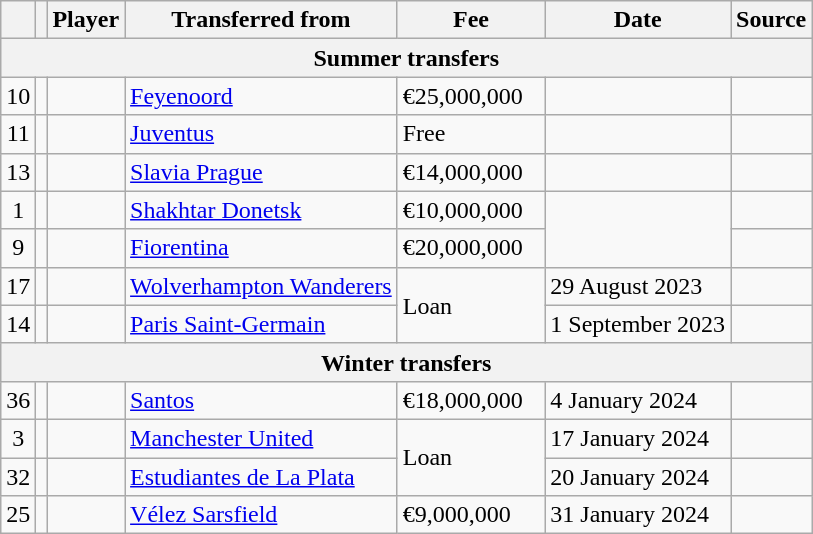<table class="wikitable">
<tr>
<th></th>
<th></th>
<th scope=col>Player</th>
<th>Transferred from</th>
<th !scope=col; style="width: 91px;">Fee</th>
<th scope=col>Date</th>
<th scope=col>Source</th>
</tr>
<tr>
<th colspan="7">Summer transfers</th>
</tr>
<tr>
<td align=center>10</td>
<td align=center></td>
<td></td>
<td> <a href='#'>Feyenoord</a></td>
<td>€25,000,000</td>
<td></td>
<td></td>
</tr>
<tr>
<td align=center>11</td>
<td align=center></td>
<td></td>
<td> <a href='#'>Juventus</a></td>
<td>Free</td>
<td></td>
<td></td>
</tr>
<tr>
<td align=center>13</td>
<td align=center></td>
<td></td>
<td> <a href='#'>Slavia Prague</a></td>
<td>€14,000,000</td>
<td></td>
<td></td>
</tr>
<tr>
<td align=center>1</td>
<td align=center></td>
<td></td>
<td> <a href='#'>Shakhtar Donetsk</a></td>
<td>€10,000,000</td>
<td rowspan="2"></td>
<td></td>
</tr>
<tr>
<td align=center>9</td>
<td align=center></td>
<td></td>
<td> <a href='#'>Fiorentina</a></td>
<td>€20,000,000</td>
<td></td>
</tr>
<tr>
<td align=center>17</td>
<td align=center></td>
<td></td>
<td> <a href='#'>Wolverhampton Wanderers</a></td>
<td rowspan="2">Loan</td>
<td>29 August 2023</td>
<td></td>
</tr>
<tr>
<td align=center>14</td>
<td align=center></td>
<td></td>
<td> <a href='#'>Paris Saint-Germain</a></td>
<td>1 September 2023</td>
<td></td>
</tr>
<tr>
<th colspan="7">Winter transfers</th>
</tr>
<tr>
<td align=center>36</td>
<td align=center></td>
<td></td>
<td> <a href='#'>Santos</a></td>
<td>€18,000,000</td>
<td>4 January 2024</td>
<td></td>
</tr>
<tr>
<td align=center>3</td>
<td align=center></td>
<td></td>
<td> <a href='#'>Manchester United</a></td>
<td rowspan=2>Loan</td>
<td>17 January 2024</td>
<td></td>
</tr>
<tr>
<td align=center>32</td>
<td align=center></td>
<td></td>
<td> <a href='#'>Estudiantes de La Plata</a></td>
<td>20 January 2024</td>
<td></td>
</tr>
<tr>
<td align=center>25</td>
<td align=center></td>
<td></td>
<td> <a href='#'>Vélez Sarsfield</a></td>
<td>€9,000,000</td>
<td>31 January 2024</td>
<td></td>
</tr>
</table>
